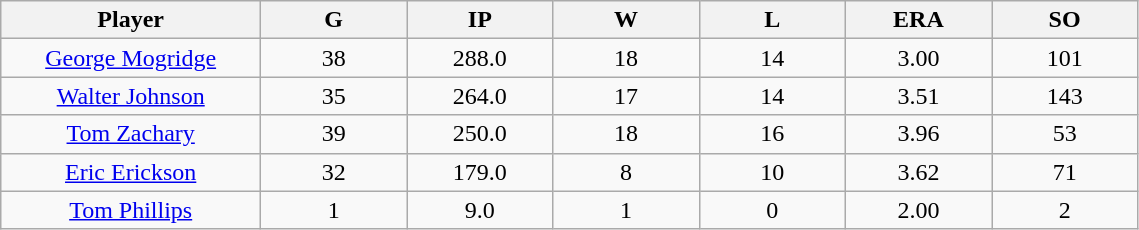<table class="wikitable sortable">
<tr>
<th bgcolor="#DDDDFF" width="16%">Player</th>
<th bgcolor="#DDDDFF" width="9%">G</th>
<th bgcolor="#DDDDFF" width="9%">IP</th>
<th bgcolor="#DDDDFF" width="9%">W</th>
<th bgcolor="#DDDDFF" width="9%">L</th>
<th bgcolor="#DDDDFF" width="9%">ERA</th>
<th bgcolor="#DDDDFF" width="9%">SO</th>
</tr>
<tr align="center">
<td><a href='#'>George Mogridge</a></td>
<td>38</td>
<td>288.0</td>
<td>18</td>
<td>14</td>
<td>3.00</td>
<td>101</td>
</tr>
<tr align="center">
<td><a href='#'>Walter Johnson</a></td>
<td>35</td>
<td>264.0</td>
<td>17</td>
<td>14</td>
<td>3.51</td>
<td>143</td>
</tr>
<tr align="center">
<td><a href='#'>Tom Zachary</a></td>
<td>39</td>
<td>250.0</td>
<td>18</td>
<td>16</td>
<td>3.96</td>
<td>53</td>
</tr>
<tr align="center">
<td><a href='#'>Eric Erickson</a></td>
<td>32</td>
<td>179.0</td>
<td>8</td>
<td>10</td>
<td>3.62</td>
<td>71</td>
</tr>
<tr align="center">
<td><a href='#'>Tom Phillips</a></td>
<td>1</td>
<td>9.0</td>
<td>1</td>
<td>0</td>
<td>2.00</td>
<td>2</td>
</tr>
</table>
